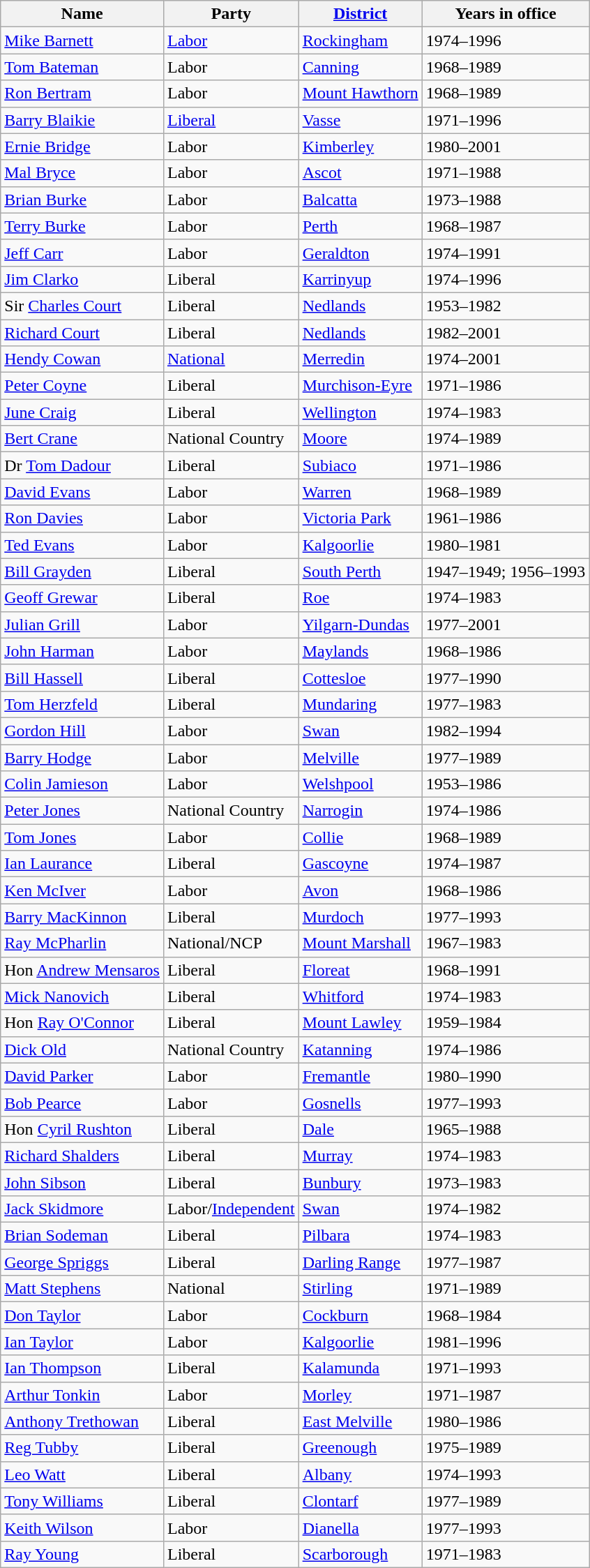<table class="wikitable sortable">
<tr>
<th><strong>Name</strong></th>
<th><strong>Party</strong></th>
<th><strong><a href='#'>District</a></strong></th>
<th><strong>Years in office</strong></th>
</tr>
<tr>
<td><a href='#'>Mike Barnett</a></td>
<td><a href='#'>Labor</a></td>
<td><a href='#'>Rockingham</a></td>
<td>1974–1996</td>
</tr>
<tr>
<td><a href='#'>Tom Bateman</a></td>
<td>Labor</td>
<td><a href='#'>Canning</a></td>
<td>1968–1989</td>
</tr>
<tr>
<td><a href='#'>Ron Bertram</a></td>
<td>Labor</td>
<td><a href='#'>Mount Hawthorn</a></td>
<td>1968–1989</td>
</tr>
<tr>
<td><a href='#'>Barry Blaikie</a></td>
<td><a href='#'>Liberal</a></td>
<td><a href='#'>Vasse</a></td>
<td>1971–1996</td>
</tr>
<tr>
<td><a href='#'>Ernie Bridge</a></td>
<td>Labor</td>
<td><a href='#'>Kimberley</a></td>
<td>1980–2001</td>
</tr>
<tr>
<td><a href='#'>Mal Bryce</a></td>
<td>Labor</td>
<td><a href='#'>Ascot</a></td>
<td>1971–1988</td>
</tr>
<tr>
<td><a href='#'>Brian Burke</a></td>
<td>Labor</td>
<td><a href='#'>Balcatta</a></td>
<td>1973–1988</td>
</tr>
<tr>
<td><a href='#'>Terry Burke</a></td>
<td>Labor</td>
<td><a href='#'>Perth</a></td>
<td>1968–1987</td>
</tr>
<tr>
<td><a href='#'>Jeff Carr</a></td>
<td>Labor</td>
<td><a href='#'>Geraldton</a></td>
<td>1974–1991</td>
</tr>
<tr>
<td><a href='#'>Jim Clarko</a></td>
<td>Liberal</td>
<td><a href='#'>Karrinyup</a></td>
<td>1974–1996</td>
</tr>
<tr>
<td>Sir <a href='#'>Charles Court</a></td>
<td>Liberal</td>
<td><a href='#'>Nedlands</a></td>
<td>1953–1982</td>
</tr>
<tr>
<td><a href='#'>Richard Court</a></td>
<td>Liberal</td>
<td><a href='#'>Nedlands</a></td>
<td>1982–2001</td>
</tr>
<tr>
<td><a href='#'>Hendy Cowan</a></td>
<td><a href='#'>National</a></td>
<td><a href='#'>Merredin</a></td>
<td>1974–2001</td>
</tr>
<tr>
<td><a href='#'>Peter Coyne</a></td>
<td>Liberal</td>
<td><a href='#'>Murchison-Eyre</a></td>
<td>1971–1986</td>
</tr>
<tr>
<td><a href='#'>June Craig</a></td>
<td>Liberal</td>
<td><a href='#'>Wellington</a></td>
<td>1974–1983</td>
</tr>
<tr>
<td><a href='#'>Bert Crane</a></td>
<td>National Country</td>
<td><a href='#'>Moore</a></td>
<td>1974–1989</td>
</tr>
<tr>
<td>Dr <a href='#'>Tom Dadour</a></td>
<td>Liberal</td>
<td><a href='#'>Subiaco</a></td>
<td>1971–1986</td>
</tr>
<tr>
<td><a href='#'>David Evans</a></td>
<td>Labor</td>
<td><a href='#'>Warren</a></td>
<td>1968–1989</td>
</tr>
<tr>
<td><a href='#'>Ron Davies</a></td>
<td>Labor</td>
<td><a href='#'>Victoria Park</a></td>
<td>1961–1986</td>
</tr>
<tr>
<td><a href='#'>Ted Evans</a></td>
<td>Labor</td>
<td><a href='#'>Kalgoorlie</a></td>
<td>1980–1981</td>
</tr>
<tr>
<td><a href='#'>Bill Grayden</a></td>
<td>Liberal</td>
<td><a href='#'>South Perth</a></td>
<td>1947–1949; 1956–1993</td>
</tr>
<tr>
<td><a href='#'>Geoff Grewar</a></td>
<td>Liberal</td>
<td><a href='#'>Roe</a></td>
<td>1974–1983</td>
</tr>
<tr>
<td><a href='#'>Julian Grill</a></td>
<td>Labor</td>
<td><a href='#'>Yilgarn-Dundas</a></td>
<td>1977–2001</td>
</tr>
<tr>
<td><a href='#'>John Harman</a></td>
<td>Labor</td>
<td><a href='#'>Maylands</a></td>
<td>1968–1986</td>
</tr>
<tr>
<td><a href='#'>Bill Hassell</a></td>
<td>Liberal</td>
<td><a href='#'>Cottesloe</a></td>
<td>1977–1990</td>
</tr>
<tr>
<td><a href='#'>Tom Herzfeld</a></td>
<td>Liberal</td>
<td><a href='#'>Mundaring</a></td>
<td>1977–1983</td>
</tr>
<tr>
<td><a href='#'>Gordon Hill</a></td>
<td>Labor</td>
<td><a href='#'>Swan</a></td>
<td>1982–1994</td>
</tr>
<tr>
<td><a href='#'>Barry Hodge</a></td>
<td>Labor</td>
<td><a href='#'>Melville</a></td>
<td>1977–1989</td>
</tr>
<tr>
<td><a href='#'>Colin Jamieson</a></td>
<td>Labor</td>
<td><a href='#'>Welshpool</a></td>
<td>1953–1986</td>
</tr>
<tr>
<td><a href='#'>Peter Jones</a></td>
<td>National Country</td>
<td><a href='#'>Narrogin</a></td>
<td>1974–1986</td>
</tr>
<tr>
<td><a href='#'>Tom Jones</a></td>
<td>Labor</td>
<td><a href='#'>Collie</a></td>
<td>1968–1989</td>
</tr>
<tr>
<td><a href='#'>Ian Laurance</a></td>
<td>Liberal</td>
<td><a href='#'>Gascoyne</a></td>
<td>1974–1987</td>
</tr>
<tr>
<td><a href='#'>Ken McIver</a></td>
<td>Labor</td>
<td><a href='#'>Avon</a></td>
<td>1968–1986</td>
</tr>
<tr>
<td><a href='#'>Barry MacKinnon</a></td>
<td>Liberal</td>
<td><a href='#'>Murdoch</a></td>
<td>1977–1993</td>
</tr>
<tr>
<td><a href='#'>Ray McPharlin</a></td>
<td>National/NCP</td>
<td><a href='#'>Mount Marshall</a></td>
<td>1967–1983</td>
</tr>
<tr>
<td>Hon <a href='#'>Andrew Mensaros</a></td>
<td>Liberal</td>
<td><a href='#'>Floreat</a></td>
<td>1968–1991</td>
</tr>
<tr>
<td><a href='#'>Mick Nanovich</a></td>
<td>Liberal</td>
<td><a href='#'>Whitford</a></td>
<td>1974–1983</td>
</tr>
<tr>
<td>Hon <a href='#'>Ray O'Connor</a></td>
<td>Liberal</td>
<td><a href='#'>Mount Lawley</a></td>
<td>1959–1984</td>
</tr>
<tr>
<td><a href='#'>Dick Old</a></td>
<td>National Country</td>
<td><a href='#'>Katanning</a></td>
<td>1974–1986</td>
</tr>
<tr>
<td><a href='#'>David Parker</a></td>
<td>Labor</td>
<td><a href='#'>Fremantle</a></td>
<td>1980–1990</td>
</tr>
<tr>
<td><a href='#'>Bob Pearce</a></td>
<td>Labor</td>
<td><a href='#'>Gosnells</a></td>
<td>1977–1993</td>
</tr>
<tr>
<td>Hon <a href='#'>Cyril Rushton</a></td>
<td>Liberal</td>
<td><a href='#'>Dale</a></td>
<td>1965–1988</td>
</tr>
<tr>
<td><a href='#'>Richard Shalders</a></td>
<td>Liberal</td>
<td><a href='#'>Murray</a></td>
<td>1974–1983</td>
</tr>
<tr>
<td><a href='#'>John Sibson</a></td>
<td>Liberal</td>
<td><a href='#'>Bunbury</a></td>
<td>1973–1983</td>
</tr>
<tr>
<td><a href='#'>Jack Skidmore</a></td>
<td>Labor/<a href='#'>Independent</a></td>
<td><a href='#'>Swan</a></td>
<td>1974–1982</td>
</tr>
<tr>
<td><a href='#'>Brian Sodeman</a></td>
<td>Liberal</td>
<td><a href='#'>Pilbara</a></td>
<td>1974–1983</td>
</tr>
<tr>
<td><a href='#'>George Spriggs</a></td>
<td>Liberal</td>
<td><a href='#'>Darling Range</a></td>
<td>1977–1987</td>
</tr>
<tr>
<td><a href='#'>Matt Stephens</a></td>
<td>National</td>
<td><a href='#'>Stirling</a></td>
<td>1971–1989</td>
</tr>
<tr>
<td><a href='#'>Don Taylor</a></td>
<td>Labor</td>
<td><a href='#'>Cockburn</a></td>
<td>1968–1984</td>
</tr>
<tr>
<td><a href='#'>Ian Taylor</a></td>
<td>Labor</td>
<td><a href='#'>Kalgoorlie</a></td>
<td>1981–1996</td>
</tr>
<tr>
<td><a href='#'>Ian Thompson</a></td>
<td>Liberal</td>
<td><a href='#'>Kalamunda</a></td>
<td>1971–1993</td>
</tr>
<tr>
<td><a href='#'>Arthur Tonkin</a></td>
<td>Labor</td>
<td><a href='#'>Morley</a></td>
<td>1971–1987</td>
</tr>
<tr>
<td><a href='#'>Anthony Trethowan</a></td>
<td>Liberal</td>
<td><a href='#'>East Melville</a></td>
<td>1980–1986</td>
</tr>
<tr>
<td><a href='#'>Reg Tubby</a></td>
<td>Liberal</td>
<td><a href='#'>Greenough</a></td>
<td>1975–1989</td>
</tr>
<tr>
<td><a href='#'>Leo Watt</a></td>
<td>Liberal</td>
<td><a href='#'>Albany</a></td>
<td>1974–1993</td>
</tr>
<tr>
<td><a href='#'>Tony Williams</a></td>
<td>Liberal</td>
<td><a href='#'>Clontarf</a></td>
<td>1977–1989</td>
</tr>
<tr>
<td><a href='#'>Keith Wilson</a></td>
<td>Labor</td>
<td><a href='#'>Dianella</a></td>
<td>1977–1993</td>
</tr>
<tr>
<td><a href='#'>Ray Young</a></td>
<td>Liberal</td>
<td><a href='#'>Scarborough</a></td>
<td>1971–1983</td>
</tr>
</table>
